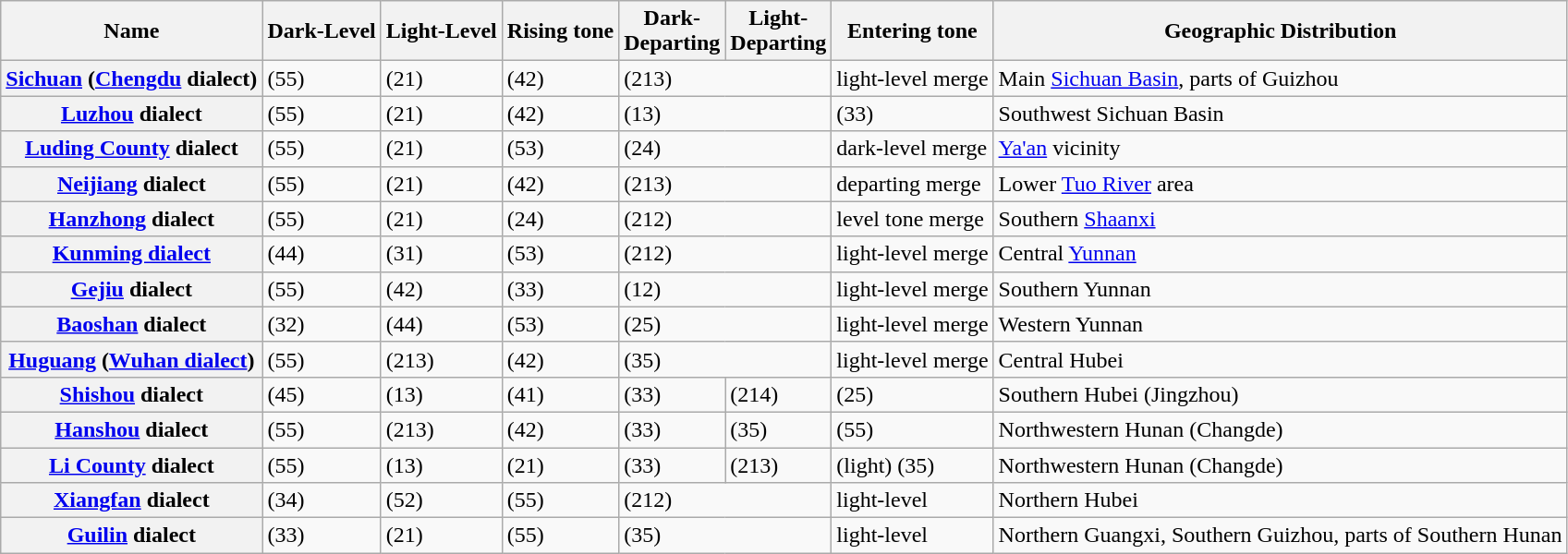<table class="wikitable" style="text-align: left" align="center">
<tr>
<th>Name</th>
<th>Dark-Level</th>
<th>Light-Level</th>
<th>Rising tone</th>
<th>Dark-<br>Departing</th>
<th>Light-<br>Departing</th>
<th>Entering tone</th>
<th>Geographic Distribution</th>
</tr>
<tr>
<th><a href='#'>Sichuan</a> (<a href='#'>Chengdu</a> dialect)</th>
<td> (55)</td>
<td> (21)</td>
<td> (42)</td>
<td colspan=2> (213)</td>
<td>light-level merge</td>
<td>Main <a href='#'>Sichuan Basin</a>, parts of Guizhou</td>
</tr>
<tr>
<th><a href='#'>Luzhou</a> dialect</th>
<td> (55)</td>
<td> (21)</td>
<td> (42)</td>
<td colspan=2> (13)</td>
<td> (33)</td>
<td>Southwest Sichuan Basin</td>
</tr>
<tr>
<th><a href='#'>Luding County</a> dialect</th>
<td> (55)</td>
<td> (21)</td>
<td> (53)</td>
<td colspan=2> (24)</td>
<td>dark-level merge</td>
<td><a href='#'>Ya'an</a> vicinity</td>
</tr>
<tr>
<th><a href='#'>Neijiang</a> dialect</th>
<td> (55)</td>
<td> (21)</td>
<td> (42)</td>
<td colspan=2> (213)</td>
<td>departing merge</td>
<td>Lower <a href='#'>Tuo River</a> area</td>
</tr>
<tr>
<th><a href='#'>Hanzhong</a> dialect</th>
<td> (55)</td>
<td> (21)</td>
<td> (24)</td>
<td colspan=2> (212)</td>
<td>level tone merge</td>
<td>Southern <a href='#'>Shaanxi</a></td>
</tr>
<tr>
<th><a href='#'>Kunming dialect</a></th>
<td> (44)</td>
<td> (31)</td>
<td> (53)</td>
<td colspan=2> (212)</td>
<td>light-level merge</td>
<td>Central <a href='#'>Yunnan</a></td>
</tr>
<tr>
<th><a href='#'>Gejiu</a> dialect</th>
<td> (55)</td>
<td> (42)</td>
<td> (33)</td>
<td colspan=2> (12)</td>
<td>light-level merge</td>
<td>Southern Yunnan</td>
</tr>
<tr>
<th><a href='#'>Baoshan</a> dialect</th>
<td> (32)</td>
<td> (44)</td>
<td> (53)</td>
<td colspan=2> (25)</td>
<td>light-level merge</td>
<td>Western Yunnan</td>
</tr>
<tr>
<th><a href='#'>Huguang</a> (<a href='#'>Wuhan dialect</a>)</th>
<td> (55)</td>
<td> (213)</td>
<td> (42)</td>
<td colspan=2> (35)</td>
<td>light-level merge</td>
<td>Central Hubei</td>
</tr>
<tr>
<th><a href='#'>Shishou</a> dialect</th>
<td> (45)</td>
<td> (13)</td>
<td> (41)</td>
<td> (33)</td>
<td> (214)</td>
<td> (25)</td>
<td>Southern Hubei (Jingzhou)</td>
</tr>
<tr>
<th><a href='#'>Hanshou</a> dialect</th>
<td> (55)</td>
<td> (213)</td>
<td> (42)</td>
<td> (33)</td>
<td> (35)</td>
<td> (55)</td>
<td>Northwestern Hunan (Changde)</td>
</tr>
<tr>
<th><a href='#'>Li County</a> dialect</th>
<td> (55)</td>
<td> (13)</td>
<td> (21)</td>
<td> (33)</td>
<td> (213)</td>
<td>(light)  (35)</td>
<td>Northwestern Hunan (Changde)</td>
</tr>
<tr>
<th><a href='#'>Xiangfan</a> dialect</th>
<td> (34)</td>
<td> (52)</td>
<td> (55)</td>
<td colspan=2> (212)</td>
<td>light-level</td>
<td>Northern Hubei</td>
</tr>
<tr>
<th><a href='#'>Guilin</a> dialect</th>
<td> (33)</td>
<td> (21)</td>
<td> (55)</td>
<td colspan=2> (35)</td>
<td>light-level</td>
<td>Northern Guangxi, Southern Guizhou, parts of Southern Hunan</td>
</tr>
</table>
